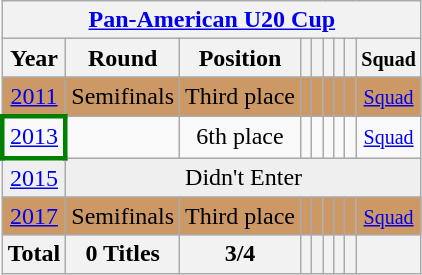<table class="wikitable" style="text-align: center;">
<tr>
<th colspan=9><a href='#'>Pan-American U20 Cup</a></th>
</tr>
<tr>
<th>Year</th>
<th>Round</th>
<th>Position</th>
<th></th>
<th></th>
<th></th>
<th></th>
<th></th>
<th><small>Squad</small></th>
</tr>
<tr bgcolor=cc9966>
<td> <a href='#'>2011</a></td>
<td>Semifinals</td>
<td>Third place</td>
<td></td>
<td></td>
<td></td>
<td></td>
<td></td>
<td><small><a href='#'>Squad</a></small></td>
</tr>
<tr>
<td style="border:3px solid green"> <a href='#'>2013</a></td>
<td></td>
<td>6th place</td>
<td></td>
<td></td>
<td></td>
<td></td>
<td></td>
<td><small><a href='#'>Squad</a></small></td>
</tr>
<tr bgcolor="efefef">
<td> <a href='#'>2015</a></td>
<td colspan=9>Didn't Enter</td>
</tr>
<tr bgcolor=cc9966>
<td> <a href='#'>2017</a></td>
<td>Semifinals</td>
<td>Third place</td>
<td></td>
<td></td>
<td></td>
<td></td>
<td></td>
<td><small><a href='#'>Squad</a></small></td>
</tr>
<tr>
<th>Total</th>
<th>0 Titles</th>
<th>3/4</th>
<th></th>
<th></th>
<th></th>
<th></th>
<th></th>
<th></th>
</tr>
</table>
